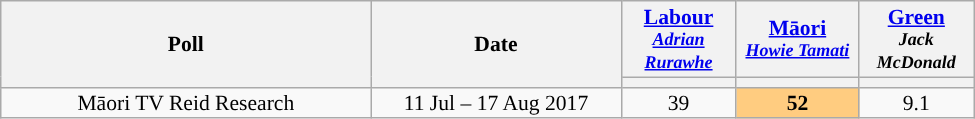<table class="wikitable" style="font-size:90%; line-height:14px; text-align:center">
<tr>
<th style="width:240px;" rowspan="2">Poll</th>
<th style="width:160px;" rowspan="2">Date </th>
<th style="width:70px;" r bgcolor=><a href='#'>Labour</a><br><small><em><a href='#'>Adrian Rurawhe</a></em></small></th>
<th style="width:75px;"  bgcolor=><a href='#'>Māori</a><br><small><em><a href='#'>Howie Tamati</a></em></small></th>
<th style="width:70px;" r bgcolor=><a href='#'>Green</a><br><small><em>Jack McDonald</em></small></th>
</tr>
<tr>
<th class="unsortable" style="color:inherit;background:"></th>
<th class="unsortable" style="color:inherit;background:"></th>
<th class="unsortable" style="color:inherit;background:"></th>
</tr>
<tr>
<td>Māori TV Reid Research</td>
<td>11 Jul – 17 Aug 2017</td>
<td>39</td>
<td bgcolor=#FFCC80><strong>52</strong></td>
<td>9.1</td>
</tr>
</table>
